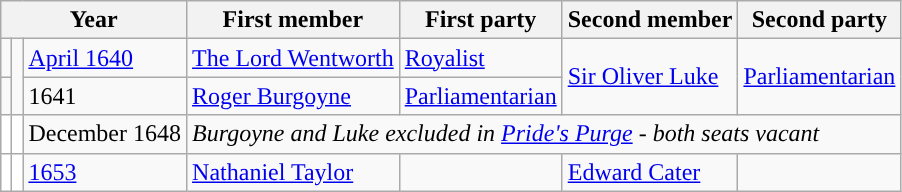<table class="wikitable">
<tr>
<th colspan="3">Year</th>
<th>First member</th>
<th>First party</th>
<th>Second member</th>
<th>Second party</th>
</tr>
<tr>
<td style="color:inherit;background-color: "></td>
<td rowspan="2" style="color:inherit;background-color: "></td>
<td><a href='#'>April 1640</a></td>
<td><a href='#'>The Lord Wentworth</a></td>
<td><a href='#'>Royalist</a></td>
<td rowspan="2"><a href='#'>Sir Oliver Luke</a></td>
<td rowspan="2"><a href='#'>Parliamentarian</a></td>
</tr>
<tr>
<td style="color:inherit;background-color: "></td>
<td>1641</td>
<td><a href='#'>Roger Burgoyne</a></td>
<td><a href='#'>Parliamentarian</a></td>
</tr>
<tr>
<td style="color:inherit;background-color: white"></td>
<td style="color:inherit;background-color: white"></td>
<td>December 1648</td>
<td colspan="4"><em>Burgoyne and Luke excluded in <a href='#'>Pride's Purge</a> - both seats vacant</em></td>
</tr>
<tr>
<td style="color:inherit;background-color: white"></td>
<td style="color:inherit;background-color: white"></td>
<td><a href='#'>1653</a></td>
<td><a href='#'>Nathaniel Taylor</a></td>
<td></td>
<td><a href='#'>Edward Cater</a></td>
<td></td>
</tr>
</table>
